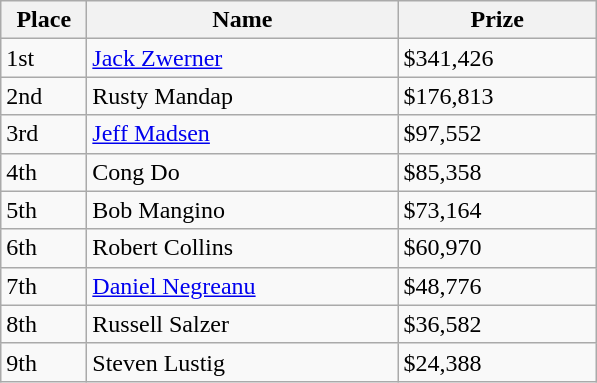<table class="wikitable">
<tr>
<th width="50">Place</th>
<th width="200">Name</th>
<th width="125">Prize</th>
</tr>
<tr>
<td>1st</td>
<td><a href='#'>Jack Zwerner</a></td>
<td>$341,426</td>
</tr>
<tr>
<td>2nd</td>
<td>Rusty Mandap</td>
<td>$176,813</td>
</tr>
<tr>
<td>3rd</td>
<td><a href='#'>Jeff Madsen</a></td>
<td>$97,552</td>
</tr>
<tr>
<td>4th</td>
<td>Cong Do</td>
<td>$85,358</td>
</tr>
<tr>
<td>5th</td>
<td>Bob Mangino</td>
<td>$73,164</td>
</tr>
<tr>
<td>6th</td>
<td>Robert Collins</td>
<td>$60,970</td>
</tr>
<tr>
<td>7th</td>
<td><a href='#'>Daniel Negreanu</a></td>
<td>$48,776</td>
</tr>
<tr>
<td>8th</td>
<td>Russell Salzer</td>
<td>$36,582</td>
</tr>
<tr>
<td>9th</td>
<td>Steven Lustig</td>
<td>$24,388</td>
</tr>
</table>
